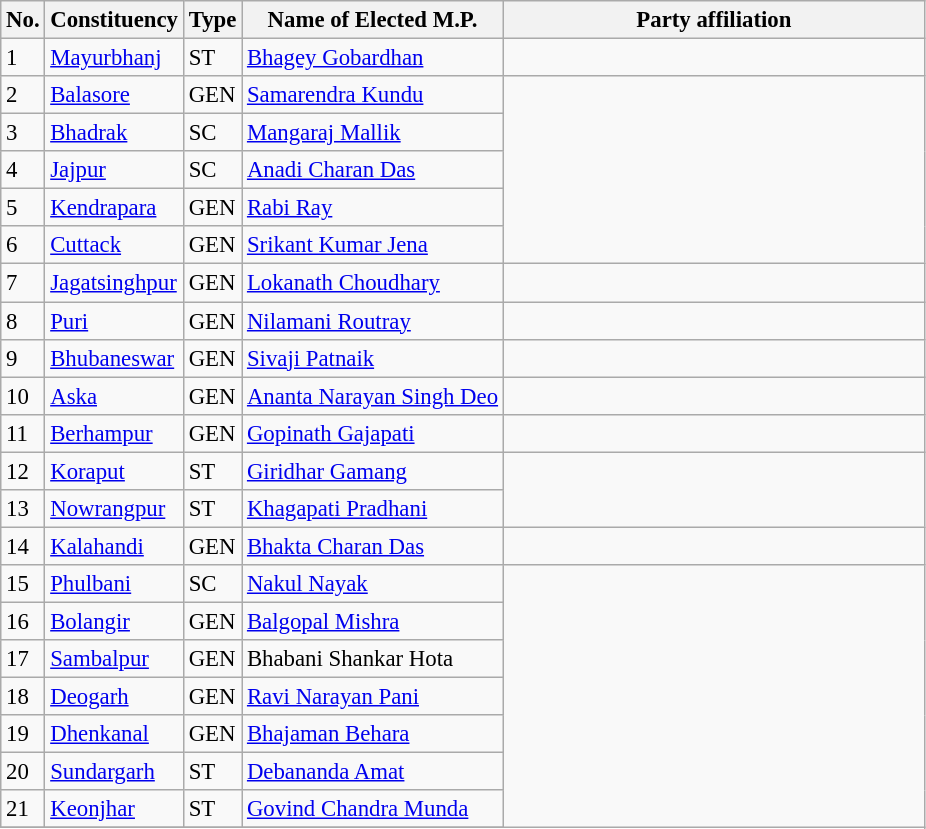<table class="wikitable" style="font-size:95%;">
<tr>
<th>No.</th>
<th>Constituency</th>
<th>Type</th>
<th>Name of Elected M.P.</th>
<th colspan="2" style="width:18em">Party affiliation</th>
</tr>
<tr>
<td>1</td>
<td><a href='#'>Mayurbhanj</a></td>
<td>ST</td>
<td><a href='#'>Bhagey Gobardhan</a></td>
<td></td>
</tr>
<tr>
<td>2</td>
<td><a href='#'>Balasore</a></td>
<td>GEN</td>
<td><a href='#'>Samarendra Kundu</a></td>
</tr>
<tr>
<td>3</td>
<td><a href='#'>Bhadrak</a></td>
<td>SC</td>
<td><a href='#'>Mangaraj Mallik</a></td>
</tr>
<tr>
<td>4</td>
<td><a href='#'>Jajpur</a></td>
<td>SC</td>
<td><a href='#'>Anadi Charan Das</a></td>
</tr>
<tr>
<td>5</td>
<td><a href='#'>Kendrapara</a></td>
<td>GEN</td>
<td><a href='#'>Rabi Ray</a></td>
</tr>
<tr>
<td>6</td>
<td><a href='#'>Cuttack</a></td>
<td>GEN</td>
<td><a href='#'>Srikant Kumar Jena</a></td>
</tr>
<tr>
<td>7</td>
<td><a href='#'>Jagatsinghpur</a></td>
<td>GEN</td>
<td><a href='#'>Lokanath Choudhary</a></td>
<td></td>
</tr>
<tr>
<td>8</td>
<td><a href='#'>Puri</a></td>
<td>GEN</td>
<td><a href='#'>Nilamani Routray</a></td>
<td></td>
</tr>
<tr>
<td>9</td>
<td><a href='#'>Bhubaneswar</a></td>
<td>GEN</td>
<td><a href='#'>Sivaji Patnaik</a></td>
<td></td>
</tr>
<tr>
<td>10</td>
<td><a href='#'>Aska</a></td>
<td>GEN</td>
<td><a href='#'>Ananta Narayan Singh Deo</a></td>
<td></td>
</tr>
<tr>
<td>11</td>
<td><a href='#'>Berhampur</a></td>
<td>GEN</td>
<td><a href='#'>Gopinath Gajapati</a></td>
<td></td>
</tr>
<tr>
<td>12</td>
<td><a href='#'>Koraput</a></td>
<td>ST</td>
<td><a href='#'>Giridhar Gamang</a></td>
</tr>
<tr>
<td>13</td>
<td><a href='#'>Nowrangpur</a></td>
<td>ST</td>
<td><a href='#'>Khagapati Pradhani</a></td>
</tr>
<tr>
<td>14</td>
<td><a href='#'>Kalahandi</a></td>
<td>GEN</td>
<td><a href='#'>Bhakta Charan Das</a></td>
<td></td>
</tr>
<tr>
<td>15</td>
<td><a href='#'>Phulbani</a></td>
<td>SC</td>
<td><a href='#'>Nakul Nayak</a></td>
</tr>
<tr>
<td>16</td>
<td><a href='#'>Bolangir</a></td>
<td>GEN</td>
<td><a href='#'>Balgopal Mishra</a></td>
</tr>
<tr>
<td>17</td>
<td><a href='#'>Sambalpur</a></td>
<td>GEN</td>
<td>Bhabani Shankar Hota</td>
</tr>
<tr>
<td>18</td>
<td><a href='#'>Deogarh</a></td>
<td>GEN</td>
<td><a href='#'>Ravi Narayan Pani</a></td>
</tr>
<tr>
<td>19</td>
<td><a href='#'>Dhenkanal</a></td>
<td>GEN</td>
<td><a href='#'>Bhajaman Behara</a></td>
</tr>
<tr>
<td>20</td>
<td><a href='#'>Sundargarh</a></td>
<td>ST</td>
<td><a href='#'>Debananda Amat</a></td>
</tr>
<tr>
<td>21</td>
<td><a href='#'>Keonjhar</a></td>
<td>ST</td>
<td><a href='#'>Govind Chandra Munda</a></td>
</tr>
<tr>
</tr>
</table>
